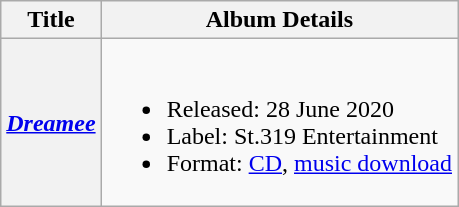<table class="wikitable">
<tr>
<th>Title</th>
<th>Album Details</th>
</tr>
<tr>
<th><em><a href='#'>Dreamee</a></em></th>
<td><br><ul><li>Released: 28 June 2020</li><li>Label: St.319 Entertainment</li><li>Format: <a href='#'>CD</a>, <a href='#'>music download</a></li></ul></td>
</tr>
</table>
